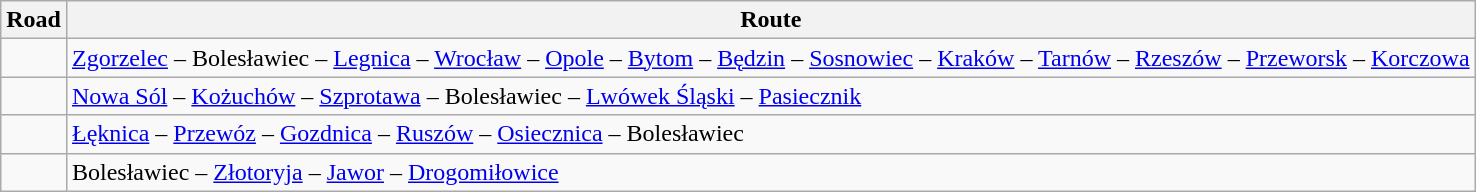<table class="wikitable">
<tr>
<th>Road</th>
<th>Route</th>
</tr>
<tr>
<td></td>
<td> <a href='#'>Zgorzelec</a> – Bolesławiec – <a href='#'>Legnica</a> – <a href='#'>Wrocław</a> – <a href='#'>Opole</a> – <a href='#'>Bytom</a> – <a href='#'>Będzin</a> – <a href='#'>Sosnowiec</a> – <a href='#'>Kraków</a> – <a href='#'>Tarnów</a> – <a href='#'>Rzeszów</a> – <a href='#'>Przeworsk</a> – <a href='#'>Korczowa</a></td>
</tr>
<tr>
<td></td>
<td> <a href='#'>Nowa Sól</a> – <a href='#'>Kożuchów</a> – <a href='#'>Szprotawa</a> – Bolesławiec – <a href='#'>Lwówek Śląski</a> – <a href='#'>Pasiecznik</a> </td>
</tr>
<tr>
<td></td>
<td><a href='#'>Łęknica</a> – <a href='#'>Przewóz</a> – <a href='#'>Gozdnica</a> – <a href='#'>Ruszów</a> – <a href='#'>Osiecznica</a> – Bolesławiec </td>
</tr>
<tr>
<td></td>
<td> Bolesławiec – <a href='#'>Złotoryja</a> – <a href='#'>Jawor</a> – <a href='#'>Drogomiłowice</a> </td>
</tr>
</table>
